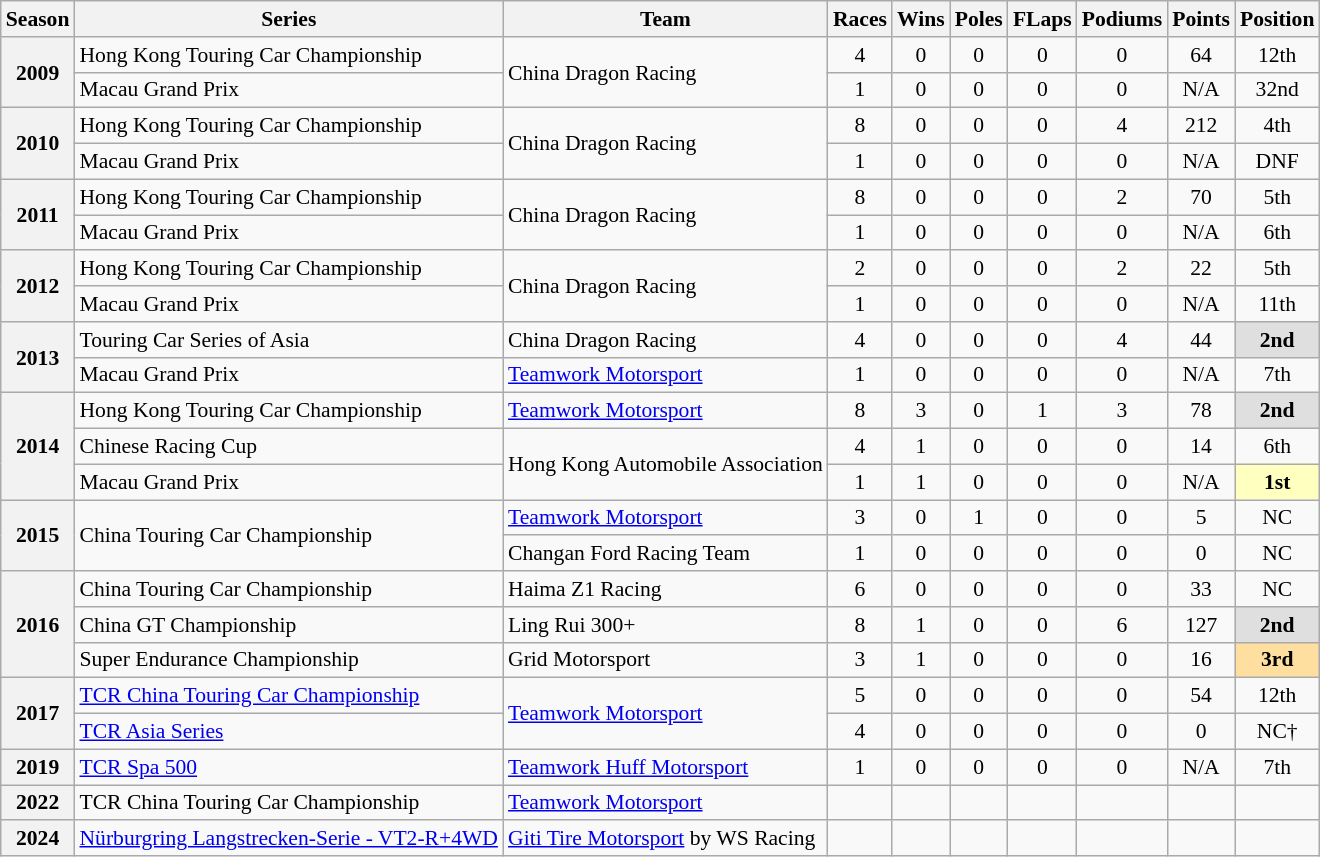<table class="wikitable" style="font-size: 90%; text-align:center">
<tr>
<th>Season</th>
<th>Series</th>
<th>Team</th>
<th>Races</th>
<th>Wins</th>
<th>Poles</th>
<th>FLaps</th>
<th>Podiums</th>
<th>Points</th>
<th>Position</th>
</tr>
<tr>
<th rowspan=2>2009</th>
<td align=left>Hong Kong Touring Car Championship</td>
<td rowspan=2 align=left>China Dragon Racing</td>
<td>4</td>
<td>0</td>
<td>0</td>
<td>0</td>
<td>0</td>
<td>64</td>
<td>12th</td>
</tr>
<tr>
<td align=left>Macau Grand Prix</td>
<td>1</td>
<td>0</td>
<td>0</td>
<td>0</td>
<td>0</td>
<td>N/A</td>
<td>32nd</td>
</tr>
<tr>
<th rowspan=2>2010</th>
<td align=left>Hong Kong Touring Car Championship</td>
<td rowspan=2 align=left>China Dragon Racing</td>
<td>8</td>
<td>0</td>
<td>0</td>
<td>0</td>
<td>4</td>
<td>212</td>
<td>4th</td>
</tr>
<tr>
<td align=left>Macau Grand Prix</td>
<td>1</td>
<td>0</td>
<td>0</td>
<td>0</td>
<td>0</td>
<td>N/A</td>
<td>DNF</td>
</tr>
<tr>
<th rowspan=2>2011</th>
<td align=left>Hong Kong Touring Car Championship</td>
<td rowspan=2 align=left>China Dragon Racing</td>
<td>8</td>
<td>0</td>
<td>0</td>
<td>0</td>
<td>2</td>
<td>70</td>
<td>5th</td>
</tr>
<tr>
<td align=left>Macau Grand Prix</td>
<td>1</td>
<td>0</td>
<td>0</td>
<td>0</td>
<td>0</td>
<td>N/A</td>
<td>6th</td>
</tr>
<tr>
<th rowspan=2>2012</th>
<td align=left>Hong Kong Touring Car Championship</td>
<td rowspan=2 align=left>China Dragon Racing</td>
<td>2</td>
<td>0</td>
<td>0</td>
<td>0</td>
<td>2</td>
<td>22</td>
<td>5th</td>
</tr>
<tr>
<td align=left>Macau Grand Prix</td>
<td>1</td>
<td>0</td>
<td>0</td>
<td>0</td>
<td>0</td>
<td>N/A</td>
<td>11th</td>
</tr>
<tr>
<th rowspan=2>2013</th>
<td align=left>Touring Car Series of Asia</td>
<td align=left>China Dragon Racing</td>
<td>4</td>
<td>0</td>
<td>0</td>
<td>0</td>
<td>4</td>
<td>44</td>
<td style="background:#DFDFDF;"><strong>2nd</strong></td>
</tr>
<tr>
<td align=left>Macau Grand Prix</td>
<td align=left><a href='#'>Teamwork Motorsport</a></td>
<td>1</td>
<td>0</td>
<td>0</td>
<td>0</td>
<td>0</td>
<td>N/A</td>
<td>7th</td>
</tr>
<tr>
<th rowspan=3>2014</th>
<td align=left>Hong Kong Touring Car Championship</td>
<td align=left><a href='#'>Teamwork Motorsport</a></td>
<td>8</td>
<td>3</td>
<td>0</td>
<td>1</td>
<td>3</td>
<td>78</td>
<td style="background:#DFDFDF;"><strong>2nd</strong></td>
</tr>
<tr>
<td align=left>Chinese Racing Cup</td>
<td rowspan=2 align=left>Hong Kong Automobile Association</td>
<td>4</td>
<td>1</td>
<td>0</td>
<td>0</td>
<td>0</td>
<td>14</td>
<td>6th</td>
</tr>
<tr>
<td align=left>Macau Grand Prix</td>
<td>1</td>
<td>1</td>
<td>0</td>
<td>0</td>
<td>0</td>
<td>N/A</td>
<td style="background:#FFFFBF;"><strong>1st</strong></td>
</tr>
<tr>
<th rowspan=2>2015</th>
<td rowspan=2 align=left>China Touring Car Championship</td>
<td align=left><a href='#'>Teamwork Motorsport</a></td>
<td>3</td>
<td>0</td>
<td>1</td>
<td>0</td>
<td>0</td>
<td>5</td>
<td>NC</td>
</tr>
<tr>
<td align=left>Changan Ford Racing Team</td>
<td>1</td>
<td>0</td>
<td>0</td>
<td>0</td>
<td>0</td>
<td>0</td>
<td>NC</td>
</tr>
<tr>
<th rowspan=3>2016</th>
<td align=left>China Touring Car Championship</td>
<td align=left>Haima Z1 Racing</td>
<td>6</td>
<td>0</td>
<td>0</td>
<td>0</td>
<td>0</td>
<td>33</td>
<td>NC</td>
</tr>
<tr>
<td align=left>China GT Championship</td>
<td align=left>Ling Rui 300+</td>
<td>8</td>
<td>1</td>
<td>0</td>
<td>0</td>
<td>6</td>
<td>127</td>
<td style="background:#DFDFDF;"><strong>2nd</strong></td>
</tr>
<tr>
<td align=left>Super Endurance Championship</td>
<td align=left>Grid Motorsport</td>
<td>3</td>
<td>1</td>
<td>0</td>
<td>0</td>
<td>0</td>
<td>16</td>
<td style="background:#FFDF9F;"><strong>3rd</strong></td>
</tr>
<tr>
<th rowspan="2">2017</th>
<td align=left><a href='#'>TCR China Touring Car Championship</a></td>
<td rowspan="2" align="left"><a href='#'>Teamwork Motorsport</a></td>
<td>5</td>
<td>0</td>
<td>0</td>
<td>0</td>
<td>0</td>
<td>54</td>
<td>12th</td>
</tr>
<tr>
<td align=left><a href='#'>TCR Asia Series</a></td>
<td>4</td>
<td>0</td>
<td>0</td>
<td>0</td>
<td>0</td>
<td>0</td>
<td>NC†</td>
</tr>
<tr>
<th>2019</th>
<td align=left><a href='#'>TCR Spa 500</a></td>
<td align=left><a href='#'>Teamwork Huff Motorsport</a></td>
<td>1</td>
<td>0</td>
<td>0</td>
<td>0</td>
<td>0</td>
<td>N/A</td>
<td>7th</td>
</tr>
<tr>
<th>2022</th>
<td align=left>TCR China Touring Car Championship</td>
<td align=left><a href='#'>Teamwork Motorsport</a></td>
<td></td>
<td></td>
<td></td>
<td></td>
<td></td>
<td></td>
<td></td>
</tr>
<tr>
<th>2024</th>
<td align=left><a href='#'>Nürburgring Langstrecken-Serie - VT2-R+4WD</a></td>
<td align=left><a href='#'>Giti Tire Motorsport</a> by WS Racing</td>
<td></td>
<td></td>
<td></td>
<td></td>
<td></td>
<td></td>
<td></td>
</tr>
</table>
